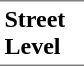<table border=0 cellspacing=0 cellpadding=3>
<tr>
<td style="border-bottom:solid 1px gray;border-top:solid 1px gray;" width=50 valign=top><strong>Street Level</strong></td>
</tr>
</table>
